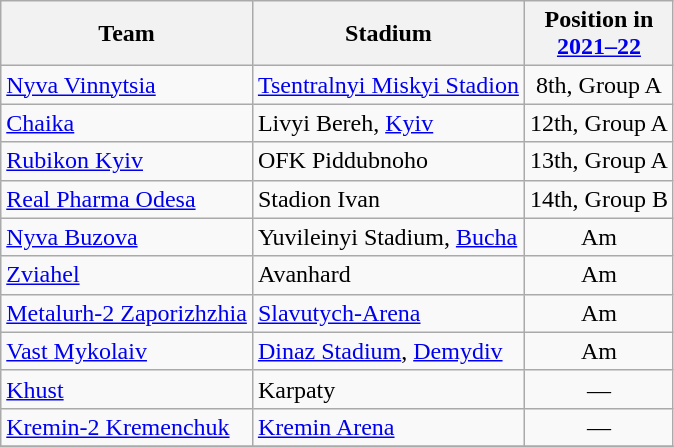<table class="wikitable" style="text-align: left; float:left; margin-right:1em;">
<tr>
<th>Team</th>
<th>Stadium</th>
<th>Position in<br><a href='#'>2021–22</a></th>
</tr>
<tr>
<td><a href='#'>Nyva Vinnytsia</a></td>
<td><a href='#'>Tsentralnyi Miskyi Stadion</a></td>
<td align="center">8th, Group A</td>
</tr>
<tr>
<td><a href='#'>Chaika</a></td>
<td>Livyi Bereh, <a href='#'>Kyiv</a></td>
<td align="center">12th, Group A</td>
</tr>
<tr>
<td><a href='#'>Rubikon Kyiv</a></td>
<td>OFK Piddubnoho</td>
<td align="center">13th, Group A</td>
</tr>
<tr>
<td><a href='#'>Real Pharma Odesa</a></td>
<td>Stadion Ivan</td>
<td align="center">14th, Group B</td>
</tr>
<tr>
<td><a href='#'>Nyva Buzova</a></td>
<td>Yuvileinyi Stadium, <a href='#'>Bucha</a></td>
<td align="center">Am</td>
</tr>
<tr>
<td><a href='#'>Zviahel</a></td>
<td>Avanhard</td>
<td align="center">Am</td>
</tr>
<tr>
<td><a href='#'>Metalurh-2 Zaporizhzhia</a></td>
<td><a href='#'>Slavutych-Arena</a></td>
<td align="center">Am</td>
</tr>
<tr>
<td><a href='#'>Vast Mykolaiv</a></td>
<td><a href='#'>Dinaz Stadium</a>, <a href='#'>Demydiv</a></td>
<td align="center">Am</td>
</tr>
<tr>
<td><a href='#'>Khust</a></td>
<td>Karpaty</td>
<td align="center">—</td>
</tr>
<tr>
<td><a href='#'>Kremin-2 Kremenchuk</a></td>
<td><a href='#'>Kremin Arena</a></td>
<td align="center">—</td>
</tr>
<tr>
</tr>
</table>
